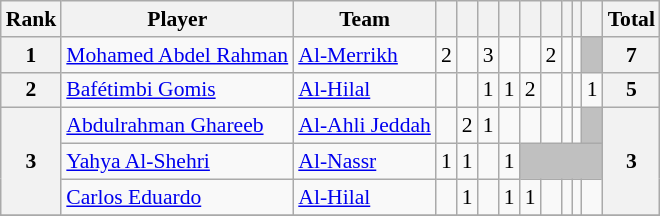<table class="wikitable" style="text-align:center; font-size:90%">
<tr>
<th>Rank</th>
<th>Player</th>
<th>Team</th>
<th></th>
<th></th>
<th></th>
<th></th>
<th></th>
<th></th>
<th></th>
<th></th>
<th></th>
<th>Total</th>
</tr>
<tr>
<th>1</th>
<td align=left> <a href='#'>Mohamed Abdel Rahman</a></td>
<td align=left> <a href='#'>Al-Merrikh</a></td>
<td>2</td>
<td></td>
<td>3</td>
<td></td>
<td></td>
<td>2</td>
<td></td>
<td></td>
<td bgcolor="silver"></td>
<th>7</th>
</tr>
<tr>
<th>2</th>
<td align=left> <a href='#'>Bafétimbi Gomis</a></td>
<td align=left> <a href='#'>Al-Hilal</a></td>
<td></td>
<td></td>
<td>1</td>
<td>1</td>
<td>2</td>
<td></td>
<td></td>
<td></td>
<td>1</td>
<th>5</th>
</tr>
<tr>
<th rowspan=3>3</th>
<td align=left> <a href='#'>Abdulrahman Ghareeb</a></td>
<td align=left> <a href='#'>Al-Ahli Jeddah</a></td>
<td></td>
<td>2</td>
<td>1</td>
<td></td>
<td></td>
<td></td>
<td></td>
<td></td>
<td bgcolor="silver"></td>
<th rowspan=3>3</th>
</tr>
<tr>
<td align=left> <a href='#'>Yahya Al-Shehri</a></td>
<td align=left> <a href='#'>Al-Nassr</a></td>
<td>1</td>
<td>1</td>
<td></td>
<td>1</td>
<td bgcolor="silver" colspan=5></td>
</tr>
<tr>
<td align=left> <a href='#'>Carlos Eduardo</a></td>
<td align=left> <a href='#'>Al-Hilal</a></td>
<td></td>
<td>1</td>
<td></td>
<td>1</td>
<td>1</td>
<td></td>
<td></td>
<td></td>
<td></td>
</tr>
<tr>
</tr>
</table>
